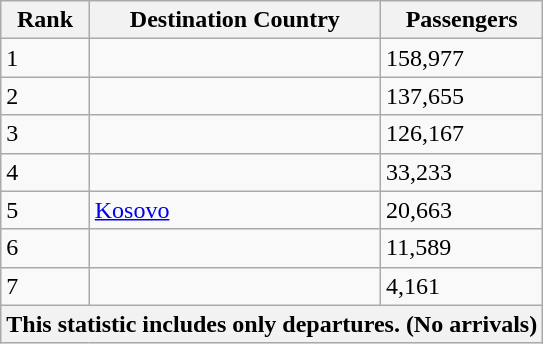<table class="wikitable">
<tr>
<th>Rank</th>
<th>Destination Country</th>
<th>Passengers</th>
</tr>
<tr>
<td>1</td>
<td></td>
<td>158,977</td>
</tr>
<tr>
<td>2</td>
<td></td>
<td>137,655</td>
</tr>
<tr>
<td>3</td>
<td></td>
<td>126,167</td>
</tr>
<tr>
<td>4</td>
<td></td>
<td>33,233</td>
</tr>
<tr>
<td>5</td>
<td><a href='#'>Kosovo</a></td>
<td>20,663</td>
</tr>
<tr>
<td>6</td>
<td></td>
<td>11,589</td>
</tr>
<tr>
<td>7</td>
<td></td>
<td>4,161</td>
</tr>
<tr>
<th colspan="8" class="hintergrundfarbe2">This statistic includes only departures. (No arrivals)</th>
</tr>
</table>
